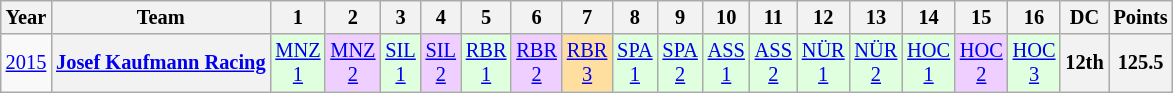<table class="wikitable" style="text-align:center; font-size:85%">
<tr>
<th>Year</th>
<th>Team</th>
<th>1</th>
<th>2</th>
<th>3</th>
<th>4</th>
<th>5</th>
<th>6</th>
<th>7</th>
<th>8</th>
<th>9</th>
<th>10</th>
<th>11</th>
<th>12</th>
<th>13</th>
<th>14</th>
<th>15</th>
<th>16</th>
<th>DC</th>
<th>Points</th>
</tr>
<tr>
<td><a href='#'>2015</a></td>
<th nowrap><a href='#'>Josef Kaufmann Racing</a></th>
<td style="background:#DFFFDF;"><a href='#'>MNZ<br>1</a><br></td>
<td style="background:#EFCFFF;"><a href='#'>MNZ<br>2</a><br></td>
<td style="background:#DFFFDF;"><a href='#'>SIL<br>1</a><br></td>
<td style="background:#EFCFFF;"><a href='#'>SIL<br>2</a><br></td>
<td style="background:#DFFFDF;"><a href='#'>RBR<br>1</a><br></td>
<td style="background:#EFCFFF;"><a href='#'>RBR<br>2</a><br></td>
<td style="background:#FFDF9F;"><a href='#'>RBR<br>3</a><br></td>
<td style="background:#DFFFDF;"><a href='#'>SPA<br>1</a><br></td>
<td style="background:#DFFFDF;"><a href='#'>SPA<br>2</a><br></td>
<td style="background:#DFFFDF;"><a href='#'>ASS<br>1</a><br></td>
<td style="background:#DFFFDF;"><a href='#'>ASS<br>2</a><br></td>
<td style="background:#DFFFDF;"><a href='#'>NÜR<br>1</a><br></td>
<td style="background:#DFFFDF;"><a href='#'>NÜR<br>2</a><br></td>
<td style="background:#DFFFDF;"><a href='#'>HOC<br>1</a><br></td>
<td style="background:#EFCFFF;"><a href='#'>HOC<br>2</a><br></td>
<td style="background:#DFFFDF;"><a href='#'>HOC<br>3</a><br></td>
<th>12th</th>
<th>125.5</th>
</tr>
</table>
